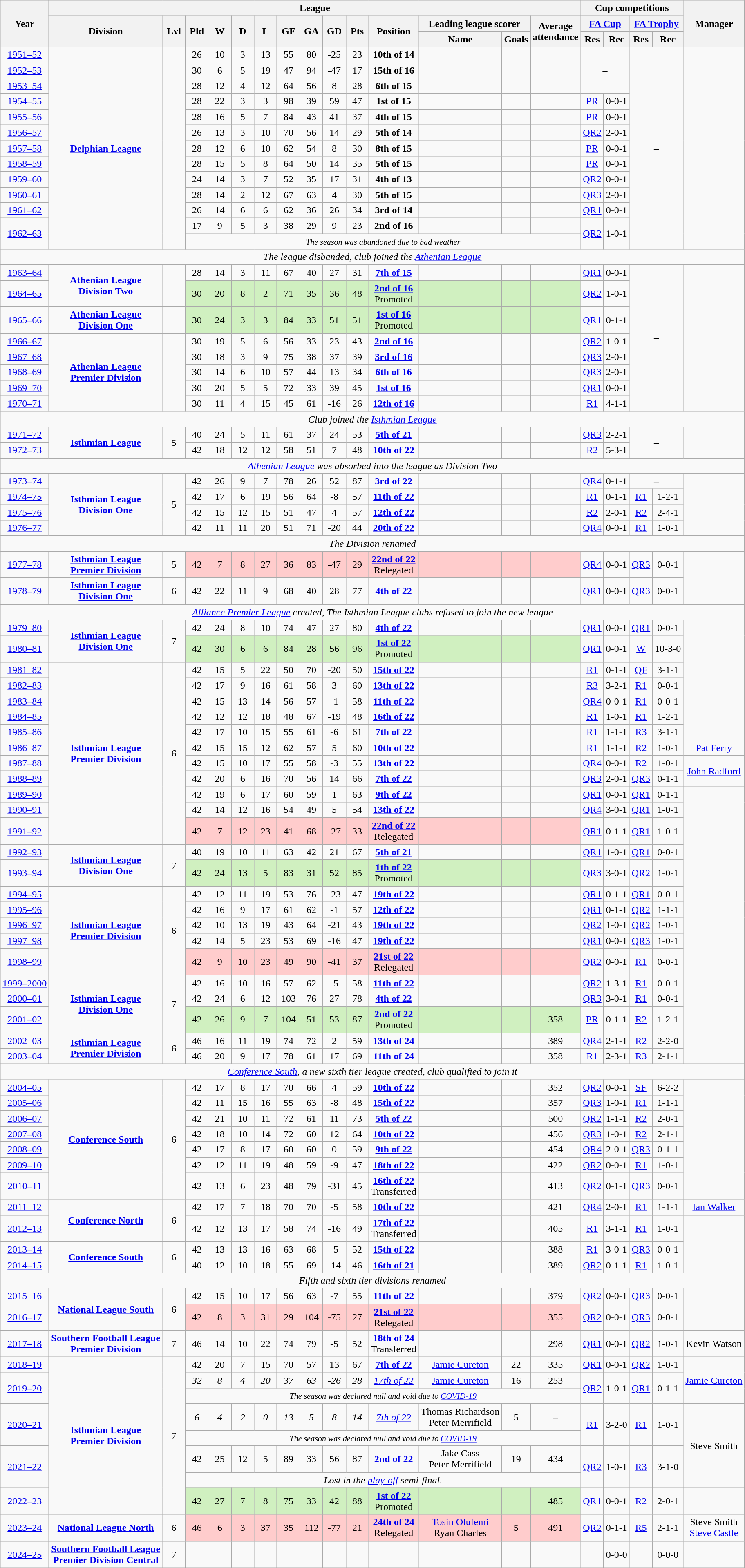<table class="wikitable" style="text-align:center">
<tr>
<th rowspan=3>Year</th>
<th colspan=14>League</th>
<th colspan=4>Cup competitions</th>
<th rowspan=3>Manager</th>
</tr>
<tr>
<th rowspan=2>Division</th>
<th rowspan=2 width=30><abbr>Lvl</abbr></th>
<th rowspan=2 width=30><abbr>Pld</abbr></th>
<th rowspan=2 width=30><abbr>W</abbr></th>
<th rowspan=2 width=30><abbr>D</abbr></th>
<th rowspan=2 width=30><abbr>L</abbr></th>
<th rowspan=2 width=30><abbr>GF</abbr></th>
<th rowspan=2 width=30><abbr>GA</abbr></th>
<th rowspan=2 width=30><abbr>GD</abbr></th>
<th rowspan=2 width=30><abbr>Pts</abbr></th>
<th rowspan=2>Position</th>
<th colspan=2>Leading league scorer</th>
<th rowspan=2>Average<br>attendance</th>
<th colspan=2><a href='#'>FA Cup</a></th>
<th colspan=2><a href='#'>FA Trophy</a></th>
</tr>
<tr>
<th>Name</th>
<th>Goals</th>
<th><abbr>Res</abbr></th>
<th><abbr>Rec</abbr></th>
<th><abbr>Res</abbr></th>
<th><abbr>Rec</abbr></th>
</tr>
<tr>
<td><a href='#'>1951–52</a></td>
<td rowspan=13><strong><a href='#'>Delphian League</a></strong></td>
<td rowspan=13></td>
<td>26</td>
<td>10</td>
<td>3</td>
<td>13</td>
<td>55</td>
<td>80</td>
<td>-25</td>
<td>23</td>
<td><strong>10th of 14</strong></td>
<td></td>
<td></td>
<td></td>
<td rowspan=3 colspan=2>–</td>
<td rowspan=13 colspan=2>–</td>
<td rowspan=13></td>
</tr>
<tr>
<td><a href='#'>1952–53</a></td>
<td>30</td>
<td>6</td>
<td>5</td>
<td>19</td>
<td>47</td>
<td>94</td>
<td>-47</td>
<td>17</td>
<td><strong>15th of 16</strong></td>
<td></td>
<td></td>
<td></td>
</tr>
<tr>
<td><a href='#'>1953–54</a></td>
<td>28</td>
<td>12</td>
<td>4</td>
<td>12</td>
<td>64</td>
<td>56</td>
<td>8</td>
<td>28</td>
<td><strong>6th of 15</strong></td>
<td></td>
<td></td>
<td></td>
</tr>
<tr>
<td><a href='#'>1954–55</a></td>
<td>28</td>
<td>22</td>
<td>3</td>
<td>3</td>
<td>98</td>
<td>39</td>
<td>59</td>
<td>47</td>
<td><strong>1st of 15</strong></td>
<td></td>
<td></td>
<td></td>
<td><a href='#'>PR</a></td>
<td>0-0-1</td>
</tr>
<tr>
<td><a href='#'>1955–56</a></td>
<td>28</td>
<td>16</td>
<td>5</td>
<td>7</td>
<td>84</td>
<td>43</td>
<td>41</td>
<td>37</td>
<td><strong>4th of 15</strong></td>
<td></td>
<td></td>
<td></td>
<td><a href='#'>PR</a></td>
<td>0-0-1</td>
</tr>
<tr>
<td><a href='#'>1956–57</a></td>
<td>26</td>
<td>13</td>
<td>3</td>
<td>10</td>
<td>70</td>
<td>56</td>
<td>14</td>
<td>29</td>
<td><strong>5th of 14</strong></td>
<td></td>
<td></td>
<td></td>
<td><a href='#'>QR2</a></td>
<td>2-0-1</td>
</tr>
<tr>
<td><a href='#'>1957–58</a></td>
<td>28</td>
<td>12</td>
<td>6</td>
<td>10</td>
<td>62</td>
<td>54</td>
<td>8</td>
<td>30</td>
<td><strong>8th of 15</strong></td>
<td></td>
<td></td>
<td></td>
<td><a href='#'>PR</a></td>
<td>0-0-1</td>
</tr>
<tr>
<td><a href='#'>1958–59</a></td>
<td>28</td>
<td>15</td>
<td>5</td>
<td>8</td>
<td>64</td>
<td>50</td>
<td>14</td>
<td>35</td>
<td><strong>5th of 15</strong></td>
<td></td>
<td></td>
<td></td>
<td><a href='#'>PR</a></td>
<td>0-0-1</td>
</tr>
<tr>
<td><a href='#'>1959–60</a></td>
<td>24</td>
<td>14</td>
<td>3</td>
<td>7</td>
<td>52</td>
<td>35</td>
<td>17</td>
<td>31</td>
<td><strong>4th of 13</strong></td>
<td></td>
<td></td>
<td></td>
<td><a href='#'>QR2</a></td>
<td>0-0-1</td>
</tr>
<tr>
<td><a href='#'>1960–61</a></td>
<td>28</td>
<td>14</td>
<td>2</td>
<td>12</td>
<td>67</td>
<td>63</td>
<td>4</td>
<td>30</td>
<td><strong>5th of 15</strong></td>
<td></td>
<td></td>
<td></td>
<td><a href='#'>QR3</a></td>
<td>2-0-1</td>
</tr>
<tr>
<td><a href='#'>1961–62</a></td>
<td>26</td>
<td>14</td>
<td>6</td>
<td>6</td>
<td>62</td>
<td>36</td>
<td>26</td>
<td>34</td>
<td><strong>3rd of 14</strong></td>
<td></td>
<td></td>
<td></td>
<td><a href='#'>QR1</a></td>
<td>0-0-1</td>
</tr>
<tr>
<td rowspan=2><a href='#'>1962–63</a></td>
<td>17</td>
<td>9</td>
<td>5</td>
<td>3</td>
<td>38</td>
<td>29</td>
<td>9</td>
<td>23</td>
<td><strong>2nd of 16</strong></td>
<td></td>
<td></td>
<td></td>
<td rowspan=2><a href='#'>QR2</a></td>
<td rowspan=2>1-0-1</td>
</tr>
<tr align="center">
<td colspan=12><em><small>The season was abandoned due to bad weather</small></em></td>
</tr>
<tr>
<td colspan=20><em>The league disbanded, club joined the <a href='#'>Athenian League</a></em></td>
</tr>
<tr>
<td><a href='#'>1963–64</a></td>
<td rowspan=2><strong><a href='#'>Athenian League<br>Division Two</a></strong></td>
<td rowspan=2></td>
<td>28</td>
<td>14</td>
<td>3</td>
<td>11</td>
<td>67</td>
<td>40</td>
<td>27</td>
<td>31</td>
<td><strong><a href='#'>7th of 15</a></strong></td>
<td></td>
<td></td>
<td></td>
<td><a href='#'>QR1</a></td>
<td>0-0-1</td>
<td rowspan=8 colspan=2>–</td>
<td rowspan=8></td>
</tr>
<tr>
<td><a href='#'>1964–65</a></td>
<td bgcolor=#d0f0c0>30</td>
<td bgcolor=#d0f0c0>20</td>
<td bgcolor=#d0f0c0>8</td>
<td bgcolor=#d0f0c0>2</td>
<td bgcolor=#d0f0c0>71</td>
<td bgcolor=#d0f0c0>35</td>
<td bgcolor=#d0f0c0>36</td>
<td bgcolor=#d0f0c0>48</td>
<td bgcolor=#d0f0c0><strong><a href='#'>2nd of 16</a></strong><br>Promoted</td>
<td bgcolor=#d0f0c0></td>
<td bgcolor=#d0f0c0></td>
<td bgcolor=#d0f0c0></td>
<td><a href='#'>QR2</a></td>
<td>1-0-1</td>
</tr>
<tr>
<td><a href='#'>1965–66</a></td>
<td><strong><a href='#'>Athenian League<br>Division One</a></strong></td>
<td></td>
<td bgcolor=#d0f0c0>30</td>
<td bgcolor=#d0f0c0>24</td>
<td bgcolor=#d0f0c0>3</td>
<td bgcolor=#d0f0c0>3</td>
<td bgcolor=#d0f0c0>84</td>
<td bgcolor=#d0f0c0>33</td>
<td bgcolor=#d0f0c0>51</td>
<td bgcolor=#d0f0c0>51</td>
<td bgcolor=#d0f0c0><strong><a href='#'>1st of 16</a></strong><br>Promoted</td>
<td bgcolor=#d0f0c0></td>
<td bgcolor=#d0f0c0></td>
<td bgcolor=#d0f0c0></td>
<td><a href='#'>QR1</a></td>
<td>0-1-1</td>
</tr>
<tr>
<td><a href='#'>1966–67</a></td>
<td rowspan=5><strong><a href='#'>Athenian League<br>Premier Division</a></strong></td>
<td rowspan=5></td>
<td>30</td>
<td>19</td>
<td>5</td>
<td>6</td>
<td>56</td>
<td>33</td>
<td>23</td>
<td>43</td>
<td><strong><a href='#'>2nd of 16</a></strong></td>
<td></td>
<td></td>
<td></td>
<td><a href='#'>QR2</a></td>
<td>1-0-1</td>
</tr>
<tr>
<td><a href='#'>1967–68</a></td>
<td>30</td>
<td>18</td>
<td>3</td>
<td>9</td>
<td>75</td>
<td>38</td>
<td>37</td>
<td>39</td>
<td><strong><a href='#'>3rd of 16</a></strong></td>
<td></td>
<td></td>
<td></td>
<td><a href='#'>QR3</a></td>
<td>2-0-1</td>
</tr>
<tr>
<td><a href='#'>1968–69</a></td>
<td>30</td>
<td>14</td>
<td>6</td>
<td>10</td>
<td>57</td>
<td>44</td>
<td>13</td>
<td>34</td>
<td><strong><a href='#'>6th of 16</a></strong></td>
<td></td>
<td></td>
<td></td>
<td><a href='#'>QR3</a></td>
<td>2-0-1</td>
</tr>
<tr>
<td><a href='#'>1969–70</a></td>
<td>30</td>
<td>20</td>
<td>5</td>
<td>5</td>
<td>72</td>
<td>33</td>
<td>39</td>
<td>45</td>
<td><strong><a href='#'>1st of 16</a></strong></td>
<td></td>
<td></td>
<td></td>
<td><a href='#'>QR1</a></td>
<td>0-0-1</td>
</tr>
<tr>
<td><a href='#'>1970–71</a></td>
<td>30</td>
<td>11</td>
<td>4</td>
<td>15</td>
<td>45</td>
<td>61</td>
<td>-16</td>
<td>26</td>
<td><strong><a href='#'>12th of 16</a></strong></td>
<td></td>
<td></td>
<td></td>
<td><a href='#'>R1</a></td>
<td>4-1-1</td>
</tr>
<tr>
<td colspan=20><em>Club joined the <a href='#'>Isthmian League</a></em></td>
</tr>
<tr>
<td><a href='#'>1971–72</a></td>
<td rowspan=2><strong><a href='#'>Isthmian League</a></strong></td>
<td rowspan=2>5</td>
<td>40</td>
<td>24</td>
<td>5</td>
<td>11</td>
<td>61</td>
<td>37</td>
<td>24</td>
<td>53</td>
<td><strong><a href='#'>5th of 21</a></strong></td>
<td></td>
<td></td>
<td></td>
<td><a href='#'>QR3</a></td>
<td>2-2-1</td>
<td rowspan=2 colspan=2>–</td>
<td rowspan=2></td>
</tr>
<tr>
<td><a href='#'>1972–73</a></td>
<td>42</td>
<td>18</td>
<td>12</td>
<td>12</td>
<td>58</td>
<td>51</td>
<td>7</td>
<td>48</td>
<td><strong><a href='#'>10th of 22</a></strong></td>
<td></td>
<td></td>
<td></td>
<td><a href='#'>R2</a></td>
<td>5-3-1</td>
</tr>
<tr>
<td colspan=20><em><a href='#'>Athenian League</a> was absorbed into the league as Division Two</em></td>
</tr>
<tr>
<td><a href='#'>1973–74</a></td>
<td rowspan=4><strong><a href='#'>Isthmian League<br>Division One</a></strong></td>
<td rowspan=4>5</td>
<td>42</td>
<td>26</td>
<td>9</td>
<td>7</td>
<td>78</td>
<td>26</td>
<td>52</td>
<td>87</td>
<td><strong><a href='#'>3rd of 22</a></strong></td>
<td></td>
<td></td>
<td></td>
<td><a href='#'>QR4</a></td>
<td>0-1-1</td>
<td colspan=2>–</td>
<td rowspan=4></td>
</tr>
<tr>
<td><a href='#'>1974–75</a></td>
<td>42</td>
<td>17</td>
<td>6</td>
<td>19</td>
<td>56</td>
<td>64</td>
<td>-8</td>
<td>57</td>
<td><strong><a href='#'>11th of 22</a></strong></td>
<td></td>
<td></td>
<td></td>
<td><a href='#'>R1</a></td>
<td>0-1-1</td>
<td><a href='#'>R1</a></td>
<td>1-2-1</td>
</tr>
<tr>
<td><a href='#'>1975–76</a></td>
<td>42</td>
<td>15</td>
<td>12</td>
<td>15</td>
<td>51</td>
<td>47</td>
<td>4</td>
<td>57</td>
<td><strong><a href='#'>12th of 22</a></strong></td>
<td></td>
<td></td>
<td></td>
<td><a href='#'>R2</a></td>
<td>2-0-1</td>
<td><a href='#'>R2</a></td>
<td>2-4-1</td>
</tr>
<tr>
<td><a href='#'>1976–77</a></td>
<td>42</td>
<td>11</td>
<td>11</td>
<td>20</td>
<td>51</td>
<td>71</td>
<td>-20</td>
<td>44</td>
<td><strong><a href='#'>20th of 22</a></strong></td>
<td></td>
<td></td>
<td></td>
<td><a href='#'>QR4</a></td>
<td>0-0-1</td>
<td><a href='#'>R1</a></td>
<td>1-0-1</td>
</tr>
<tr>
<td colspan=20><em>The Division renamed</em></td>
</tr>
<tr>
<td><a href='#'>1977–78</a></td>
<td><strong><a href='#'>Isthmian League<br>Premier Division</a></strong></td>
<td>5</td>
<td bgcolor=#ffcccc>42</td>
<td bgcolor=#ffcccc>7</td>
<td bgcolor=#ffcccc>8</td>
<td bgcolor=#ffcccc>27</td>
<td bgcolor=#ffcccc>36</td>
<td bgcolor=#ffcccc>83</td>
<td bgcolor=#ffcccc>-47</td>
<td bgcolor=#ffcccc>29</td>
<td bgcolor=#ffcccc><strong><a href='#'>22nd of 22</a></strong><br>Relegated</td>
<td bgcolor=#ffcccc></td>
<td bgcolor=#ffcccc></td>
<td bgcolor=#ffcccc></td>
<td><a href='#'>QR4</a></td>
<td>0-0-1</td>
<td><a href='#'>QR3</a></td>
<td>0-0-1</td>
<td rowspan=2></td>
</tr>
<tr>
<td><a href='#'>1978–79</a></td>
<td><strong><a href='#'>Isthmian League<br>Division One</a></strong></td>
<td>6</td>
<td>42</td>
<td>22</td>
<td>11</td>
<td>9</td>
<td>68</td>
<td>40</td>
<td>28</td>
<td>77</td>
<td><strong><a href='#'>4th of 22</a></strong></td>
<td></td>
<td></td>
<td></td>
<td><a href='#'>QR1</a></td>
<td>0-0-1</td>
<td><a href='#'>QR3</a></td>
<td>0-0-1</td>
</tr>
<tr>
<td colspan=20><em><a href='#'>Alliance Premier League</a> created, The Isthmian League clubs refused to join the new league</em></td>
</tr>
<tr>
<td><a href='#'>1979–80</a></td>
<td rowspan=2><strong><a href='#'>Isthmian League<br>Division One</a></strong></td>
<td rowspan=2>7</td>
<td>42</td>
<td>24</td>
<td>8</td>
<td>10</td>
<td>74</td>
<td>47</td>
<td>27</td>
<td>80</td>
<td><strong><a href='#'>4th of 22</a></strong></td>
<td></td>
<td></td>
<td></td>
<td><a href='#'>QR1</a></td>
<td>0-0-1</td>
<td><a href='#'>QR1</a></td>
<td>0-0-1</td>
<td rowspan=7></td>
</tr>
<tr>
<td><a href='#'>1980–81</a></td>
<td bgcolor=#d0f0c0>42</td>
<td bgcolor=#d0f0c0>30</td>
<td bgcolor=#d0f0c0>6</td>
<td bgcolor=#d0f0c0>6</td>
<td bgcolor=#d0f0c0>84</td>
<td bgcolor=#d0f0c0>28</td>
<td bgcolor=#d0f0c0>56</td>
<td bgcolor=#d0f0c0>96</td>
<td bgcolor=#d0f0c0><strong><a href='#'>1st of 22</a></strong><br>Promoted</td>
<td bgcolor=#d0f0c0></td>
<td bgcolor=#d0f0c0></td>
<td bgcolor=#d0f0c0></td>
<td><a href='#'>QR1</a></td>
<td>0-0-1</td>
<td><a href='#'>W</a></td>
<td>10-3-0</td>
</tr>
<tr>
<td><a href='#'>1981–82</a></td>
<td rowspan=11><strong><a href='#'>Isthmian League<br>Premier Division</a></strong></td>
<td rowspan=11>6</td>
<td>42</td>
<td>15</td>
<td>5</td>
<td>22</td>
<td>50</td>
<td>70</td>
<td>-20</td>
<td>50</td>
<td><strong><a href='#'>15th of 22</a></strong></td>
<td></td>
<td></td>
<td></td>
<td><a href='#'>R1</a></td>
<td>0-1-1</td>
<td><a href='#'>QF</a></td>
<td>3-1-1</td>
</tr>
<tr>
<td><a href='#'>1982–83</a></td>
<td>42</td>
<td>17</td>
<td>9</td>
<td>16</td>
<td>61</td>
<td>58</td>
<td>3</td>
<td>60</td>
<td><strong><a href='#'>13th of 22</a></strong></td>
<td></td>
<td></td>
<td></td>
<td><a href='#'>R3</a></td>
<td>3-2-1</td>
<td><a href='#'>R1</a></td>
<td>0-0-1</td>
</tr>
<tr>
<td><a href='#'>1983–84</a></td>
<td>42</td>
<td>15</td>
<td>13</td>
<td>14</td>
<td>56</td>
<td>57</td>
<td>-1</td>
<td>58</td>
<td><strong><a href='#'>11th of 22</a></strong></td>
<td></td>
<td></td>
<td></td>
<td><a href='#'>QR4</a></td>
<td>0-0-1</td>
<td><a href='#'>R1</a></td>
<td>0-0-1</td>
</tr>
<tr>
<td><a href='#'>1984–85</a></td>
<td>42</td>
<td>12</td>
<td>12</td>
<td>18</td>
<td>48</td>
<td>67</td>
<td>-19</td>
<td>48</td>
<td><strong><a href='#'>16th of 22</a></strong></td>
<td></td>
<td></td>
<td></td>
<td><a href='#'>R1</a></td>
<td>1-0-1</td>
<td><a href='#'>R1</a></td>
<td>1-2-1</td>
</tr>
<tr>
<td><a href='#'>1985–86</a></td>
<td>42</td>
<td>17</td>
<td>10</td>
<td>15</td>
<td>55</td>
<td>61</td>
<td>-6</td>
<td>61</td>
<td><strong><a href='#'>7th of 22</a></strong></td>
<td></td>
<td></td>
<td></td>
<td><a href='#'>R1</a></td>
<td>1-1-1</td>
<td><a href='#'>R3</a></td>
<td>3-1-1</td>
</tr>
<tr>
<td><a href='#'>1986–87</a></td>
<td>42</td>
<td>15</td>
<td>15</td>
<td>12</td>
<td>62</td>
<td>57</td>
<td>5</td>
<td>60</td>
<td><strong><a href='#'>10th of 22</a></strong></td>
<td></td>
<td></td>
<td></td>
<td><a href='#'>R1</a></td>
<td>1-1-1</td>
<td><a href='#'>R2</a></td>
<td>1-0-1</td>
<td><a href='#'>Pat Ferry</a></td>
</tr>
<tr>
<td><a href='#'>1987–88</a></td>
<td>42</td>
<td>15</td>
<td>10</td>
<td>17</td>
<td>55</td>
<td>58</td>
<td>-3</td>
<td>55</td>
<td><strong><a href='#'>13th of 22</a></strong></td>
<td></td>
<td></td>
<td></td>
<td><a href='#'>QR4</a></td>
<td>0-0-1</td>
<td><a href='#'>R2</a></td>
<td>1-0-1</td>
<td rowspan=2><a href='#'>John Radford</a></td>
</tr>
<tr>
<td><a href='#'>1988–89</a></td>
<td>42</td>
<td>20</td>
<td>6</td>
<td>16</td>
<td>70</td>
<td>56</td>
<td>14</td>
<td>66</td>
<td><strong><a href='#'>7th of 22</a></strong></td>
<td></td>
<td></td>
<td></td>
<td><a href='#'>QR3</a></td>
<td>2-0-1</td>
<td><a href='#'>QR3</a></td>
<td>0-1-1</td>
</tr>
<tr>
<td><a href='#'>1989–90</a></td>
<td>42</td>
<td>19</td>
<td>6</td>
<td>17</td>
<td>60</td>
<td>59</td>
<td>1</td>
<td>63</td>
<td><strong><a href='#'>9th of 22</a></strong></td>
<td></td>
<td></td>
<td></td>
<td><a href='#'>QR1</a></td>
<td>0-0-1</td>
<td><a href='#'>QR1</a></td>
<td>0-1-1</td>
<td rowspan=15></td>
</tr>
<tr>
<td><a href='#'>1990–91</a></td>
<td>42</td>
<td>14</td>
<td>12</td>
<td>16</td>
<td>54</td>
<td>49</td>
<td>5</td>
<td>54</td>
<td><strong><a href='#'>13th of 22</a></strong></td>
<td></td>
<td></td>
<td></td>
<td><a href='#'>QR4</a></td>
<td>3-0-1</td>
<td><a href='#'>QR1</a></td>
<td>1-0-1</td>
</tr>
<tr>
<td><a href='#'>1991–92</a></td>
<td bgcolor=#ffcccc>42</td>
<td bgcolor=#ffcccc>7</td>
<td bgcolor=#ffcccc>12</td>
<td bgcolor=#ffcccc>23</td>
<td bgcolor=#ffcccc>41</td>
<td bgcolor=#ffcccc>68</td>
<td bgcolor=#ffcccc>-27</td>
<td bgcolor=#ffcccc>33</td>
<td bgcolor=#ffcccc><strong><a href='#'>22nd of 22</a></strong><br>Relegated</td>
<td bgcolor=#ffcccc></td>
<td bgcolor=#ffcccc></td>
<td bgcolor=#ffcccc></td>
<td><a href='#'>QR1</a></td>
<td>0-1-1</td>
<td><a href='#'>QR1</a></td>
<td>1-0-1</td>
</tr>
<tr>
<td><a href='#'>1992–93</a></td>
<td rowspan=2><strong><a href='#'>Isthmian League<br>Division One</a></strong></td>
<td rowspan=2>7</td>
<td>40</td>
<td>19</td>
<td>10</td>
<td>11</td>
<td>63</td>
<td>42</td>
<td>21</td>
<td>67</td>
<td><strong><a href='#'>5th of 21</a></strong></td>
<td></td>
<td></td>
<td></td>
<td><a href='#'>QR1</a></td>
<td>1-0-1</td>
<td><a href='#'>QR1</a></td>
<td>0-0-1</td>
</tr>
<tr>
<td><a href='#'>1993–94</a></td>
<td bgcolor=#d0f0c0>42</td>
<td bgcolor=#d0f0c0>24</td>
<td bgcolor=#d0f0c0>13</td>
<td bgcolor=#d0f0c0>5</td>
<td bgcolor=#d0f0c0>83</td>
<td bgcolor=#d0f0c0>31</td>
<td bgcolor=#d0f0c0>52</td>
<td bgcolor=#d0f0c0>85</td>
<td bgcolor=#d0f0c0><strong><a href='#'>1th of 22</a></strong><br>Promoted</td>
<td bgcolor=#d0f0c0></td>
<td bgcolor=#d0f0c0></td>
<td bgcolor=#d0f0c0></td>
<td><a href='#'>QR3</a></td>
<td>3-0-1</td>
<td><a href='#'>QR2</a></td>
<td>1-0-1</td>
</tr>
<tr>
<td><a href='#'>1994–95</a></td>
<td rowspan=5><strong><a href='#'>Isthmian League<br>Premier Division</a></strong></td>
<td rowspan=5>6</td>
<td>42</td>
<td>12</td>
<td>11</td>
<td>19</td>
<td>53</td>
<td>76</td>
<td>-23</td>
<td>47</td>
<td><strong><a href='#'>19th of 22</a></strong></td>
<td></td>
<td></td>
<td></td>
<td><a href='#'>QR1</a></td>
<td>0-1-1</td>
<td><a href='#'>QR1</a></td>
<td>0-0-1</td>
</tr>
<tr>
<td><a href='#'>1995–96</a></td>
<td>42</td>
<td>16</td>
<td>9</td>
<td>17</td>
<td>61</td>
<td>62</td>
<td>-1</td>
<td>57</td>
<td><strong><a href='#'>12th of 22</a></strong></td>
<td></td>
<td></td>
<td></td>
<td><a href='#'>QR1</a></td>
<td>0-1-1</td>
<td><a href='#'>QR2</a></td>
<td>1-1-1</td>
</tr>
<tr>
<td><a href='#'>1996–97</a></td>
<td>42</td>
<td>10</td>
<td>13</td>
<td>19</td>
<td>43</td>
<td>64</td>
<td>-21</td>
<td>43</td>
<td><strong><a href='#'>19th of 22</a></strong></td>
<td></td>
<td></td>
<td></td>
<td><a href='#'>QR2</a></td>
<td>1-0-1</td>
<td><a href='#'>QR2</a></td>
<td>1-0-1</td>
</tr>
<tr>
<td><a href='#'>1997–98</a></td>
<td>42</td>
<td>14</td>
<td>5</td>
<td>23</td>
<td>53</td>
<td>69</td>
<td>-16</td>
<td>47</td>
<td><strong><a href='#'>19th of 22</a></strong></td>
<td></td>
<td></td>
<td></td>
<td><a href='#'>QR1</a></td>
<td>0-0-1</td>
<td><a href='#'>QR3</a></td>
<td>1-0-1</td>
</tr>
<tr>
<td><a href='#'>1998–99</a></td>
<td bgcolor=#ffcccc>42</td>
<td bgcolor=#ffcccc>9</td>
<td bgcolor=#ffcccc>10</td>
<td bgcolor=#ffcccc>23</td>
<td bgcolor=#ffcccc>49</td>
<td bgcolor=#ffcccc>90</td>
<td bgcolor=#ffcccc>-41</td>
<td bgcolor=#ffcccc>37</td>
<td bgcolor=#ffcccc><strong><a href='#'>21st of 22</a></strong><br>Relegated</td>
<td bgcolor=#ffcccc></td>
<td bgcolor=#ffcccc></td>
<td bgcolor=#ffcccc></td>
<td><a href='#'>QR2</a></td>
<td>0-0-1</td>
<td><a href='#'>R1</a></td>
<td>0-0-1</td>
</tr>
<tr>
<td><a href='#'>1999–2000</a></td>
<td rowspan=3><strong><a href='#'>Isthmian League<br>Division One</a></strong></td>
<td rowspan=3>7</td>
<td>42</td>
<td>16</td>
<td>10</td>
<td>16</td>
<td>57</td>
<td>62</td>
<td>-5</td>
<td>58</td>
<td><strong><a href='#'>11th of 22</a></strong></td>
<td></td>
<td></td>
<td></td>
<td><a href='#'>QR2</a></td>
<td>1-3-1</td>
<td><a href='#'>R1</a></td>
<td>0-0-1</td>
</tr>
<tr>
<td><a href='#'>2000–01</a></td>
<td>42</td>
<td>24</td>
<td>6</td>
<td>12</td>
<td>103</td>
<td>76</td>
<td>27</td>
<td>78</td>
<td><strong><a href='#'>4th of 22</a></strong></td>
<td></td>
<td></td>
<td></td>
<td><a href='#'>QR3</a></td>
<td>3-0-1</td>
<td><a href='#'>R1</a></td>
<td>0-0-1</td>
</tr>
<tr>
<td><a href='#'>2001–02</a></td>
<td bgcolor=#d0f0c0>42</td>
<td bgcolor=#d0f0c0>26</td>
<td bgcolor=#d0f0c0>9</td>
<td bgcolor=#d0f0c0>7</td>
<td bgcolor=#d0f0c0>104</td>
<td bgcolor=#d0f0c0>51</td>
<td bgcolor=#d0f0c0>53</td>
<td bgcolor=#d0f0c0>87</td>
<td bgcolor=#d0f0c0><strong><a href='#'>2nd of 22</a></strong><br>Promoted</td>
<td bgcolor=#d0f0c0></td>
<td bgcolor=#d0f0c0></td>
<td bgcolor=#d0f0c0>358</td>
<td><a href='#'>PR</a></td>
<td>0-1-1</td>
<td><a href='#'>R2</a></td>
<td>1-2-1</td>
</tr>
<tr>
<td><a href='#'>2002–03</a></td>
<td rowspan=2><strong><a href='#'>Isthmian League<br>Premier Division</a></strong></td>
<td rowspan=2>6</td>
<td>46</td>
<td>16</td>
<td>11</td>
<td>19</td>
<td>74</td>
<td>72</td>
<td>2</td>
<td>59</td>
<td><strong><a href='#'>13th of 24</a></strong></td>
<td></td>
<td></td>
<td>389</td>
<td><a href='#'>QR4</a></td>
<td>2-1-1</td>
<td><a href='#'>R2</a></td>
<td>2-2-0</td>
</tr>
<tr>
<td><a href='#'>2003–04</a></td>
<td>46</td>
<td>20</td>
<td>9</td>
<td>17</td>
<td>78</td>
<td>61</td>
<td>17</td>
<td>69</td>
<td><strong><a href='#'>11th of 24</a></strong></td>
<td></td>
<td></td>
<td>358</td>
<td><a href='#'>R1</a></td>
<td>2-3-1</td>
<td><a href='#'>R3</a></td>
<td>2-1-1</td>
</tr>
<tr>
<td colspan=20><em><a href='#'>Conference South</a>, a new sixth tier league created, club qualified to join it</em></td>
</tr>
<tr>
<td><a href='#'>2004–05</a></td>
<td rowspan=7><strong><a href='#'>Conference South</a></strong></td>
<td rowspan=7>6</td>
<td>42</td>
<td>17</td>
<td>8</td>
<td>17</td>
<td>70</td>
<td>66</td>
<td>4</td>
<td>59</td>
<td><strong><a href='#'>10th of 22</a></strong></td>
<td></td>
<td></td>
<td>352</td>
<td><a href='#'>QR2</a></td>
<td>0-0-1</td>
<td><a href='#'>SF</a></td>
<td>6-2-2</td>
<td rowspan=7></td>
</tr>
<tr>
<td><a href='#'>2005–06</a></td>
<td>42</td>
<td>11</td>
<td>15</td>
<td>16</td>
<td>55</td>
<td>63</td>
<td>-8</td>
<td>48</td>
<td><strong><a href='#'>15th of 22</a></strong></td>
<td></td>
<td></td>
<td>357</td>
<td><a href='#'>QR3</a></td>
<td>1-0-1</td>
<td><a href='#'>R1</a></td>
<td>1-1-1</td>
</tr>
<tr>
<td><a href='#'>2006–07</a></td>
<td>42</td>
<td>21</td>
<td>10</td>
<td>11</td>
<td>72</td>
<td>61</td>
<td>11</td>
<td>73</td>
<td><strong><a href='#'>5th of 22</a></strong></td>
<td></td>
<td></td>
<td>500</td>
<td><a href='#'>QR2</a></td>
<td>1-1-1</td>
<td><a href='#'>R2</a></td>
<td>2-0-1</td>
</tr>
<tr>
<td><a href='#'>2007–08</a></td>
<td>42</td>
<td>18</td>
<td>10</td>
<td>14</td>
<td>72</td>
<td>60</td>
<td>12</td>
<td>64</td>
<td><strong><a href='#'>10th of 22</a></strong></td>
<td></td>
<td></td>
<td>456</td>
<td><a href='#'>QR3</a></td>
<td>1-0-1</td>
<td><a href='#'>R2</a></td>
<td>2-1-1</td>
</tr>
<tr>
<td><a href='#'>2008–09</a></td>
<td>42</td>
<td>17</td>
<td>8</td>
<td>17</td>
<td>60</td>
<td>60</td>
<td>0</td>
<td>59</td>
<td><strong><a href='#'>9th of 22</a></strong></td>
<td></td>
<td></td>
<td>454</td>
<td><a href='#'>QR4</a></td>
<td>2-0-1</td>
<td><a href='#'>QR3</a></td>
<td>0-1-1</td>
</tr>
<tr>
<td><a href='#'>2009–10</a></td>
<td>42</td>
<td>12</td>
<td>11</td>
<td>19</td>
<td>48</td>
<td>59</td>
<td>-9</td>
<td>47</td>
<td><strong><a href='#'>18th of 22</a></strong></td>
<td></td>
<td></td>
<td>422</td>
<td><a href='#'>QR2</a></td>
<td>0-0-1</td>
<td><a href='#'>R1</a></td>
<td>1-0-1</td>
</tr>
<tr>
<td><a href='#'>2010–11</a></td>
<td>42</td>
<td>13</td>
<td>6</td>
<td>23</td>
<td>48</td>
<td>79</td>
<td>-31</td>
<td>45</td>
<td><strong><a href='#'>16th of 22</a></strong><br>Transferred</td>
<td></td>
<td></td>
<td>413</td>
<td><a href='#'>QR2</a></td>
<td>0-1-1</td>
<td><a href='#'>QR3</a></td>
<td>0-0-1</td>
</tr>
<tr>
<td><a href='#'>2011–12</a></td>
<td rowspan=2><strong><a href='#'>Conference North</a></strong></td>
<td rowspan=2>6</td>
<td>42</td>
<td>17</td>
<td>7</td>
<td>18</td>
<td>70</td>
<td>70</td>
<td>-5</td>
<td>58</td>
<td><strong><a href='#'>10th of 22</a></strong></td>
<td></td>
<td></td>
<td>421</td>
<td><a href='#'>QR4</a></td>
<td>2-0-1</td>
<td><a href='#'>R1</a></td>
<td>1-1-1</td>
<td><a href='#'>Ian Walker</a></td>
</tr>
<tr>
<td><a href='#'>2012–13</a></td>
<td>42</td>
<td>12</td>
<td>13</td>
<td>17</td>
<td>58</td>
<td>74</td>
<td>-16</td>
<td>49</td>
<td><strong><a href='#'>17th of 22</a></strong><br>Transferred</td>
<td></td>
<td></td>
<td>405</td>
<td><a href='#'>R1</a></td>
<td>3-1-1</td>
<td><a href='#'>R1</a></td>
<td>1-0-1</td>
<td rowspan=3></td>
</tr>
<tr>
<td><a href='#'>2013–14</a></td>
<td rowspan=2><strong><a href='#'>Conference South</a></strong></td>
<td rowspan=2>6</td>
<td>42</td>
<td>13</td>
<td>13</td>
<td>16</td>
<td>63</td>
<td>68</td>
<td>-5</td>
<td>52</td>
<td><strong><a href='#'>15th of 22</a></strong></td>
<td></td>
<td></td>
<td>388</td>
<td><a href='#'>R1</a></td>
<td>3-0-1</td>
<td><a href='#'>QR3</a></td>
<td>0-0-1</td>
</tr>
<tr>
<td><a href='#'>2014–15</a></td>
<td>40</td>
<td>12</td>
<td>10</td>
<td>18</td>
<td>55</td>
<td>69</td>
<td>-14</td>
<td>46</td>
<td><strong><a href='#'>16th of 21</a></strong></td>
<td></td>
<td></td>
<td>389</td>
<td><a href='#'>QR2</a></td>
<td>0-1-1</td>
<td><a href='#'>R1</a></td>
<td>1-0-1</td>
</tr>
<tr>
<td colspan=20><em>Fifth and sixth tier divisions renamed</em></td>
</tr>
<tr>
<td><a href='#'>2015–16</a></td>
<td rowspan=2><strong><a href='#'>National League South</a></strong></td>
<td rowspan=2>6</td>
<td>42</td>
<td>15</td>
<td>10</td>
<td>17</td>
<td>56</td>
<td>63</td>
<td>-7</td>
<td>55</td>
<td><strong><a href='#'>11th of 22</a></strong></td>
<td></td>
<td></td>
<td>379</td>
<td><a href='#'>QR2</a></td>
<td>0-0-1</td>
<td><a href='#'>QR3</a></td>
<td>0-0-1</td>
<td rowspan=2></td>
</tr>
<tr>
<td><a href='#'>2016–17</a></td>
<td bgcolor=#ffcccc>42</td>
<td bgcolor=#ffcccc>8</td>
<td bgcolor=#ffcccc>3</td>
<td bgcolor=#ffcccc>31</td>
<td bgcolor=#ffcccc>29</td>
<td bgcolor=#ffcccc>104</td>
<td bgcolor=#ffcccc>-75</td>
<td bgcolor=#ffcccc>27</td>
<td bgcolor=#ffcccc><strong><a href='#'>21st of 22</a></strong><br>Relegated</td>
<td bgcolor=#ffcccc></td>
<td bgcolor=#ffcccc></td>
<td bgcolor=#ffcccc>355</td>
<td><a href='#'>QR2</a></td>
<td>0-0-1</td>
<td><a href='#'>QR3</a></td>
<td>0-0-1</td>
</tr>
<tr>
<td><a href='#'>2017–18</a></td>
<td><strong><a href='#'>Southern Football League<br>Premier Division</a></strong></td>
<td>7</td>
<td>46</td>
<td>14</td>
<td>10</td>
<td>22</td>
<td>74</td>
<td>79</td>
<td>-5</td>
<td>52</td>
<td><strong><a href='#'>18th of 24</a></strong><br>Transferred</td>
<td></td>
<td></td>
<td>298</td>
<td><a href='#'>QR1</a></td>
<td>0-0-1</td>
<td><a href='#'>QR2</a></td>
<td>1-0-1</td>
<td>Kevin Watson</td>
</tr>
<tr>
<td><a href='#'>2018–19</a></td>
<td rowspan=8><strong><a href='#'>Isthmian League<br>Premier Division</a></strong></td>
<td rowspan=8>7</td>
<td>42</td>
<td>20</td>
<td>7</td>
<td>15</td>
<td>70</td>
<td>57</td>
<td>13</td>
<td>67</td>
<td><strong><a href='#'>7th of 22</a></strong></td>
<td><a href='#'>Jamie Cureton</a></td>
<td>22</td>
<td>335</td>
<td><a href='#'>QR1</a></td>
<td>0-0-1</td>
<td><a href='#'>QR2</a></td>
<td>1-0-1</td>
<td rowspan=3><a href='#'>Jamie Cureton</a></td>
</tr>
<tr>
<td rowspan=2><a href='#'>2019–20</a></td>
<td><em>32</em></td>
<td><em>8</em></td>
<td><em>4</em></td>
<td><em>20</em></td>
<td><em>37</em></td>
<td><em>63</em></td>
<td><em>-26</em></td>
<td><em>28</em></td>
<td><em><a href='#'>17th of 22</a></em></td>
<td><a href='#'>Jamie Cureton</a></td>
<td>16</td>
<td>253</td>
<td rowspan=2><a href='#'>QR2</a></td>
<td rowspan=2>1-0-1</td>
<td rowspan=2><a href='#'>QR1</a></td>
<td rowspan=2>0-1-1</td>
</tr>
<tr>
<td colspan=12><em><small>The season was declared null and void due to <a href='#'>COVID-19</a></small></em></td>
</tr>
<tr>
<td rowspan=2><a href='#'>2020–21</a></td>
<td><em>6</em></td>
<td><em>4</em></td>
<td><em>2</em></td>
<td><em>0</em></td>
<td><em>13</em></td>
<td><em>5</em></td>
<td><em>8</em></td>
<td><em>14</em></td>
<td><em><a href='#'>7th of 22</a></em></td>
<td>Thomas Richardson<br>Peter Merrifield</td>
<td>5</td>
<td>– </td>
<td rowspan=2><a href='#'>R1</a></td>
<td rowspan=2>3-2-0</td>
<td rowspan=2><a href='#'>R1</a></td>
<td rowspan=2>1-0-1</td>
<td rowspan=4>Steve Smith</td>
</tr>
<tr>
<td colspan=12><em><small>The season was declared null and void due to <a href='#'>COVID-19</a></small></em></td>
</tr>
<tr>
<td rowspan=2><a href='#'>2021–22</a></td>
<td>42</td>
<td>25</td>
<td>12</td>
<td>5</td>
<td>89</td>
<td>33</td>
<td>56</td>
<td>87</td>
<td><strong><a href='#'>2nd of 22</a></strong></td>
<td>Jake Cass<br>Peter Merrifield</td>
<td>19</td>
<td>434</td>
<td rowspan=2><a href='#'>QR2</a></td>
<td rowspan=2>1-0-1</td>
<td rowspan=2><a href='#'>R3</a></td>
<td rowspan=2>3-1-0</td>
</tr>
<tr>
<td colspan=12><em>Lost in the <a href='#'>play-off</a> semi-final.</em></td>
</tr>
<tr>
<td><a href='#'>2022–23</a></td>
<td bgcolor=#d0f0c0>42</td>
<td bgcolor=#d0f0c0>27</td>
<td bgcolor=#d0f0c0>7</td>
<td bgcolor=#d0f0c0>8</td>
<td bgcolor=#d0f0c0>75</td>
<td bgcolor=#d0f0c0>33</td>
<td bgcolor=#d0f0c0>42</td>
<td bgcolor=#d0f0c0>88</td>
<td bgcolor=#d0f0c0><strong><a href='#'>1st of 22</a></strong><br>Promoted</td>
<td bgcolor=#d0f0c0></td>
<td bgcolor=#d0f0c0></td>
<td bgcolor=#d0f0c0>485</td>
<td><a href='#'>QR1</a></td>
<td>0-0-1</td>
<td><a href='#'>R2</a></td>
<td>2-0-1</td>
</tr>
<tr>
<td><a href='#'>2023–24</a></td>
<td><strong><a href='#'>National League North</a></strong></td>
<td>6</td>
<td bgcolor=#ffcccc>46</td>
<td bgcolor=#ffcccc>6</td>
<td bgcolor=#ffcccc>3</td>
<td bgcolor=#ffcccc>37</td>
<td bgcolor=#ffcccc>35</td>
<td bgcolor=#ffcccc>112</td>
<td bgcolor=#ffcccc>-77</td>
<td bgcolor=#ffcccc>21</td>
<td bgcolor=#ffcccc><strong><a href='#'>24th of 24</a></strong><br>Relegated</td>
<td bgcolor=#ffcccc><a href='#'>Tosin Olufemi</a><br>Ryan Charles</td>
<td bgcolor=#ffcccc>5</td>
<td bgcolor=#ffcccc>491</td>
<td><a href='#'>QR2</a></td>
<td>0-1-1</td>
<td><a href='#'>R5</a></td>
<td>2-1-1</td>
<td>Steve Smith<br><a href='#'>Steve Castle</a></td>
</tr>
<tr>
<td><a href='#'>2024–25</a></td>
<td><strong><a href='#'>Southern Football League<br>Premier Division Central</a></strong></td>
<td>7</td>
<td></td>
<td></td>
<td></td>
<td></td>
<td></td>
<td></td>
<td></td>
<td></td>
<td><strong><a href='#'></a></strong></td>
<td></td>
<td></td>
<td></td>
<td><a href='#'></a></td>
<td>0-0-0</td>
<td><a href='#'></a></td>
<td>0-0-0</td>
</tr>
</table>
